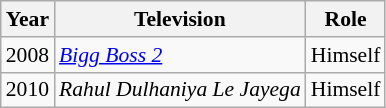<table class="wikitable sortable" style="font-size:90%">
<tr>
<th>Year</th>
<th>Television</th>
<th>Role</th>
</tr>
<tr>
<td>2008</td>
<td><em><a href='#'>Bigg Boss 2</a></em></td>
<td>Himself</td>
</tr>
<tr>
<td>2010</td>
<td><em>Rahul Dulhaniya Le Jayega</em></td>
<td>Himself</td>
</tr>
</table>
